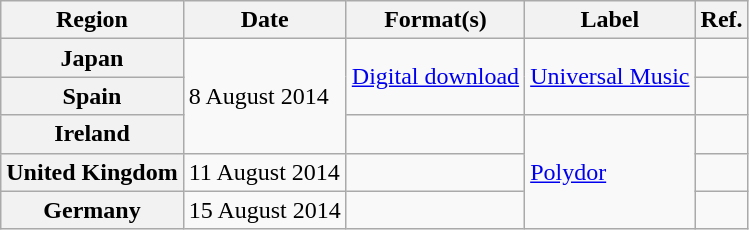<table class="wikitable plainrowheaders">
<tr>
<th scope="col">Region</th>
<th scope="col">Date</th>
<th scope="col">Format(s)</th>
<th scope="col">Label</th>
<th scope="col">Ref.</th>
</tr>
<tr>
<th scope="row">Japan</th>
<td rowspan="3">8 August 2014</td>
<td rowspan="2"><a href='#'>Digital download</a></td>
<td rowspan="2"><a href='#'>Universal Music</a></td>
<td></td>
</tr>
<tr>
<th scope="row">Spain</th>
<td></td>
</tr>
<tr>
<th scope="row">Ireland</th>
<td></td>
<td rowspan="3"><a href='#'>Polydor</a></td>
<td></td>
</tr>
<tr>
<th scope="row">United Kingdom</th>
<td>11 August 2014</td>
<td></td>
<td></td>
</tr>
<tr>
<th scope="row">Germany</th>
<td>15 August 2014</td>
<td></td>
<td></td>
</tr>
</table>
